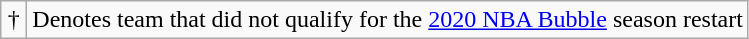<table class="wikitable">
<tr>
<td align=center width=10px>†</td>
<td>Denotes team that did not qualify for the <a href='#'>2020 NBA Bubble</a> season restart</td>
</tr>
</table>
